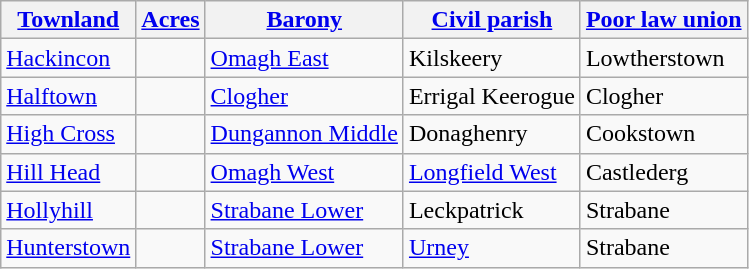<table class="wikitable sortable" style="border:1px;">
<tr>
<th><a href='#'>Townland</a></th>
<th><a href='#'>Acres</a></th>
<th><a href='#'>Barony</a></th>
<th><a href='#'>Civil parish</a></th>
<th><a href='#'>Poor law union</a></th>
</tr>
<tr>
<td><a href='#'>Hackincon</a></td>
<td align="right"></td>
<td><a href='#'>Omagh East</a></td>
<td>Kilskeery</td>
<td>Lowtherstown</td>
</tr>
<tr>
<td><a href='#'>Halftown</a></td>
<td align="right"></td>
<td><a href='#'>Clogher</a></td>
<td>Errigal Keerogue</td>
<td>Clogher</td>
</tr>
<tr>
<td><a href='#'>High Cross</a></td>
<td align="right"></td>
<td><a href='#'>Dungannon Middle</a></td>
<td>Donaghenry</td>
<td>Cookstown</td>
</tr>
<tr>
<td><a href='#'>Hill Head</a></td>
<td align="right"></td>
<td><a href='#'>Omagh West</a></td>
<td><a href='#'>Longfield West</a></td>
<td>Castlederg</td>
</tr>
<tr>
<td><a href='#'>Hollyhill</a></td>
<td align="right"></td>
<td><a href='#'>Strabane Lower</a></td>
<td>Leckpatrick</td>
<td>Strabane</td>
</tr>
<tr>
<td><a href='#'>Hunterstown</a></td>
<td align="right"></td>
<td><a href='#'>Strabane Lower</a></td>
<td><a href='#'>Urney</a></td>
<td>Strabane</td>
</tr>
</table>
